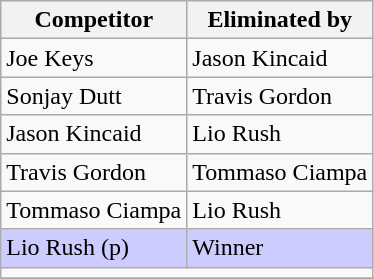<table class="wikitable">
<tr>
<th>Competitor</th>
<th>Eliminated by</th>
</tr>
<tr>
<td>Joe Keys</td>
<td>Jason Kincaid</td>
</tr>
<tr>
<td>Sonjay Dutt</td>
<td>Travis Gordon</td>
</tr>
<tr>
<td>Jason Kincaid</td>
<td>Lio Rush</td>
</tr>
<tr>
<td>Travis Gordon</td>
<td>Tommaso Ciampa</td>
</tr>
<tr>
<td>Tommaso Ciampa</td>
<td>Lio Rush</td>
</tr>
<tr style="background: #CCCCFF;">
<td>Lio Rush (p)</td>
<td>Winner</td>
</tr>
<tr>
<td colspan="2"></td>
</tr>
<tr>
</tr>
</table>
